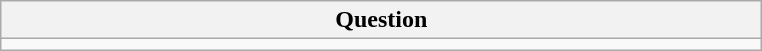<table class="wikitable">
<tr>
<th>Question</th>
</tr>
<tr>
<td style="width:500px;"></td>
</tr>
</table>
